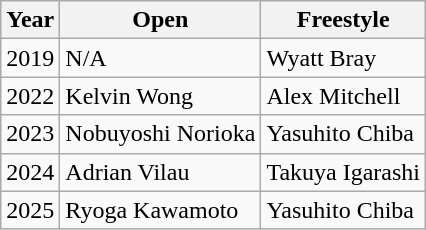<table class="wikitable">
<tr>
<th>Year</th>
<th>Open</th>
<th>Freestyle</th>
</tr>
<tr>
<td>2019</td>
<td>N/A</td>
<td> Wyatt Bray</td>
</tr>
<tr>
<td>2022</td>
<td> Kelvin Wong</td>
<td> Alex Mitchell</td>
</tr>
<tr>
<td>2023</td>
<td> Nobuyoshi Norioka</td>
<td> Yasuhito Chiba</td>
</tr>
<tr>
<td>2024</td>
<td> Adrian Vilau</td>
<td> Takuya Igarashi</td>
</tr>
<tr>
<td>2025</td>
<td> Ryoga Kawamoto</td>
<td> Yasuhito Chiba</td>
</tr>
</table>
